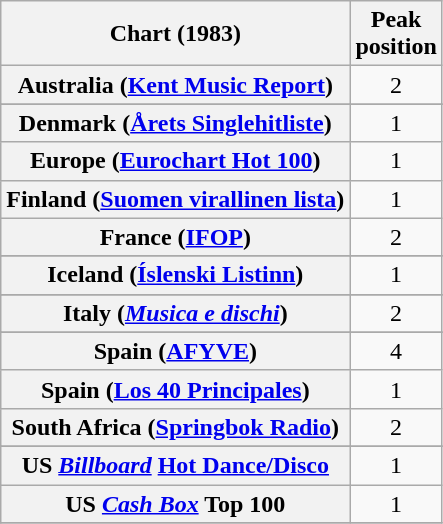<table class="wikitable sortable plainrowheaders">
<tr>
<th scope="col">Chart (1983)</th>
<th scope="col">Peak<br>position</th>
</tr>
<tr>
<th scope="row">Australia (<a href='#'>Kent Music Report</a>)</th>
<td align="center">2</td>
</tr>
<tr>
</tr>
<tr>
</tr>
<tr>
</tr>
<tr>
<th scope="row">Denmark (<a href='#'>Årets Singlehitliste</a>)</th>
<td align="center">1</td>
</tr>
<tr>
<th scope="row">Europe (<a href='#'>Eurochart Hot 100</a>)</th>
<td align="center">1</td>
</tr>
<tr>
<th scope="row">Finland (<a href='#'>Suomen virallinen lista</a>)</th>
<td style="text-align:center;">1</td>
</tr>
<tr>
<th scope="row">France (<a href='#'>IFOP</a>)</th>
<td align="center">2</td>
</tr>
<tr>
</tr>
<tr>
<th scope="row">Iceland (<a href='#'>Íslenski Listinn</a>)</th>
<td align="center">1</td>
</tr>
<tr>
</tr>
<tr>
<th scope="row">Italy (<em><a href='#'>Musica e dischi</a></em>)</th>
<td align="center">2</td>
</tr>
<tr>
</tr>
<tr>
</tr>
<tr>
</tr>
<tr>
</tr>
<tr>
<th scope="row">Spain (<a href='#'>AFYVE</a>)</th>
<td align="center">4</td>
</tr>
<tr>
<th scope="row">Spain (<a href='#'>Los 40 Principales</a>)</th>
<td align="center">1</td>
</tr>
<tr>
<th scope="row">South Africa (<a href='#'>Springbok Radio</a>)</th>
<td align="center">2</td>
</tr>
<tr>
</tr>
<tr>
</tr>
<tr>
</tr>
<tr>
</tr>
<tr>
<th scope="row">US <em><a href='#'>Billboard</a></em> <a href='#'>Hot Dance/Disco</a></th>
<td align="center">1</td>
</tr>
<tr>
<th scope="row">US <a href='#'><em>Cash Box</em></a> Top 100</th>
<td align="center">1</td>
</tr>
<tr>
</tr>
</table>
